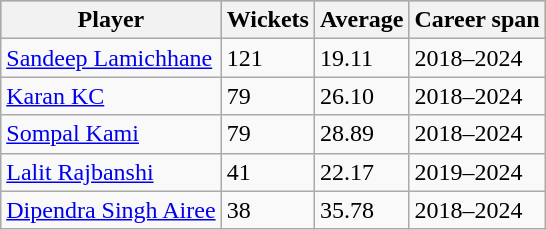<table class="wikitable">
<tr style="background:#bdb76b;">
<th>Player</th>
<th>Wickets</th>
<th>Average</th>
<th>Career span</th>
</tr>
<tr>
<td><a href='#'>Sandeep Lamichhane</a></td>
<td>121</td>
<td>19.11</td>
<td>2018–2024</td>
</tr>
<tr>
<td><a href='#'>Karan KC</a></td>
<td>79</td>
<td>26.10</td>
<td>2018–2024</td>
</tr>
<tr>
<td><a href='#'>Sompal Kami</a></td>
<td>79</td>
<td>28.89</td>
<td>2018–2024</td>
</tr>
<tr>
<td><a href='#'>Lalit Rajbanshi</a></td>
<td>41</td>
<td>22.17</td>
<td>2019–2024</td>
</tr>
<tr>
<td><a href='#'>Dipendra Singh Airee</a></td>
<td>38</td>
<td>35.78</td>
<td>2018–2024</td>
</tr>
</table>
